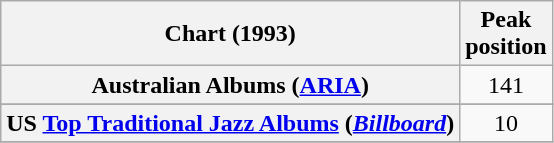<table class="wikitable sortable plainrowheaders" style="text-align:center">
<tr>
<th scope="col">Chart (1993)</th>
<th scope="col">Peak<br>position</th>
</tr>
<tr>
<th scope="row">Australian Albums (<a href='#'>ARIA</a>)</th>
<td align="center">141</td>
</tr>
<tr>
</tr>
<tr>
</tr>
<tr>
</tr>
<tr>
<th scope="row">US <a href='#'>Top Traditional Jazz Albums</a> (<em><a href='#'>Billboard</a></em>)</th>
<td>10</td>
</tr>
<tr>
</tr>
</table>
